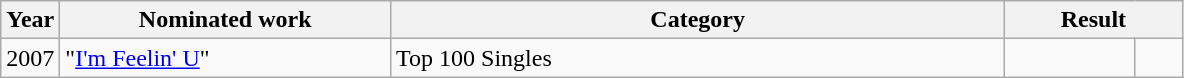<table class=wikitable>
<tr>
<th width=5%>Year</th>
<th width=28%>Nominated work</th>
<th width=52%>Category</th>
<th width=15% colspan=2>Result</th>
</tr>
<tr>
<td>2007</td>
<td>"<a href='#'>I'm Feelin' U</a>"</td>
<td>Top 100 Singles</td>
<td></td>
<td width=4% align=center></td>
</tr>
</table>
